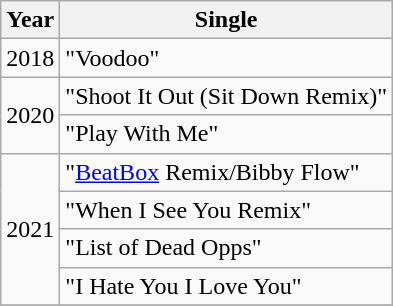<table class="wikitable">
<tr>
<th>Year</th>
<th>Single</th>
</tr>
<tr>
<td>2018</td>
<td>"Voodoo"</td>
</tr>
<tr>
<td align="center" rowspan="2">2020</td>
<td>"Shoot It Out (Sit Down Remix)"</td>
</tr>
<tr>
<td>"Play With Me"</td>
</tr>
<tr>
<td align="center" rowspan="4">2021</td>
<td>"<a href='#'>BeatBox</a> Remix/Bibby Flow"<br></td>
</tr>
<tr>
<td>"When I See You Remix"</td>
</tr>
<tr>
<td>"List of Dead Opps"</td>
</tr>
<tr>
<td>"I Hate You I Love You"</td>
</tr>
<tr>
</tr>
</table>
